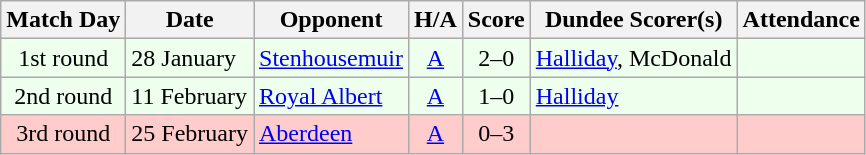<table class="wikitable" style="text-align:center">
<tr>
<th>Match Day</th>
<th>Date</th>
<th>Opponent</th>
<th>H/A</th>
<th>Score</th>
<th>Dundee Scorer(s)</th>
<th>Attendance</th>
</tr>
<tr bgcolor="#EEFFEE">
<td>1st round</td>
<td align="left">28 January</td>
<td align="left"><a href='#'>Stenhousemuir</a></td>
<td><a href='#'>A</a></td>
<td>2–0</td>
<td align="left"><a href='#'>Halliday</a>, McDonald</td>
<td></td>
</tr>
<tr bgcolor="#EEFFEE">
<td>2nd round</td>
<td align="left">11 February</td>
<td align="left"><a href='#'>Royal Albert</a></td>
<td><a href='#'>A</a></td>
<td>1–0</td>
<td align="left"><a href='#'>Halliday</a></td>
<td></td>
</tr>
<tr bgcolor="#FFCCCC">
<td>3rd round</td>
<td align="left">25 February</td>
<td align="left"><a href='#'>Aberdeen</a></td>
<td><a href='#'>A</a></td>
<td>0–3</td>
<td align="left"></td>
<td></td>
</tr>
</table>
